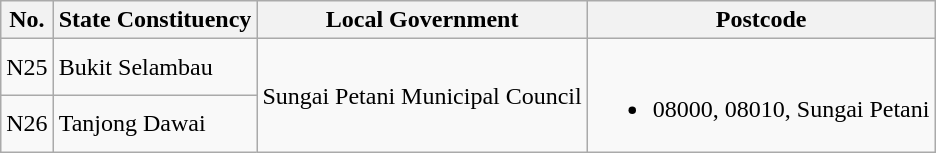<table class="wikitable">
<tr>
<th>No.</th>
<th>State Constituency</th>
<th>Local Government</th>
<th>Postcode</th>
</tr>
<tr>
<td>N25</td>
<td>Bukit Selambau</td>
<td rowspan="2">Sungai Petani Municipal Council</td>
<td rowspan="2"><br><ul><li>08000, 08010,  Sungai Petani</li></ul></td>
</tr>
<tr>
<td>N26</td>
<td>Tanjong Dawai</td>
</tr>
</table>
